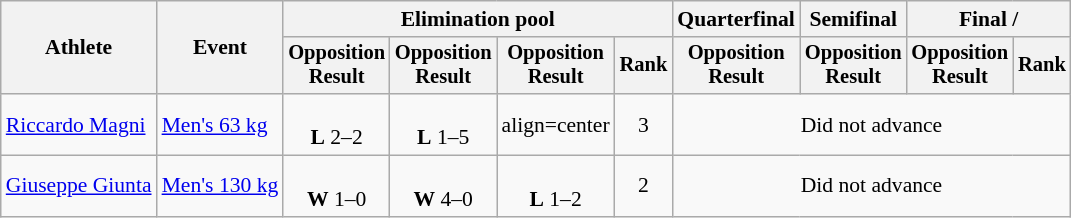<table class="wikitable" style="font-size:90%">
<tr>
<th rowspan="2">Athlete</th>
<th rowspan="2">Event</th>
<th colspan=4>Elimination pool</th>
<th>Quarterfinal</th>
<th>Semifinal</th>
<th colspan=2>Final / </th>
</tr>
<tr style="font-size: 95%">
<th>Opposition<br>Result</th>
<th>Opposition<br>Result</th>
<th>Opposition<br>Result</th>
<th>Rank</th>
<th>Opposition<br>Result</th>
<th>Opposition<br>Result</th>
<th>Opposition<br>Result</th>
<th>Rank</th>
</tr>
<tr>
<td align=left><a href='#'>Riccardo Magni</a></td>
<td align=left><a href='#'>Men's 63 kg</a></td>
<td align=center><br><strong>L</strong> 2–2</td>
<td align=center><br><strong>L</strong> 1–5</td>
<td>align=center </td>
<td align=center>3</td>
<td align=center colspan=4>Did not advance</td>
</tr>
<tr>
<td align=left><a href='#'>Giuseppe Giunta</a></td>
<td align=left><a href='#'>Men's 130 kg</a></td>
<td align=center><br><strong>W</strong> 1–0</td>
<td align=center><br><strong>W</strong> 4–0</td>
<td align=center><br><strong>L</strong> 1–2</td>
<td align=center>2</td>
<td align=center colspan=4>Did not advance</td>
</tr>
</table>
